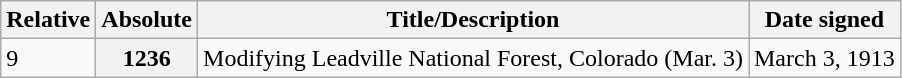<table class="wikitable">
<tr>
<th>Relative </th>
<th>Absolute </th>
<th>Title/Description</th>
<th>Date signed</th>
</tr>
<tr>
<td>9</td>
<th>1236</th>
<td>Modifying Leadville National Forest, Colorado (Mar. 3)</td>
<td>March 3, 1913</td>
</tr>
</table>
